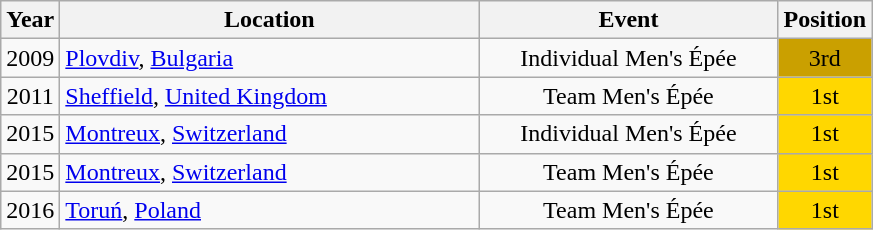<table class="wikitable" style="text-align:center;">
<tr>
<th>Year</th>
<th style="width:17em">Location</th>
<th style="width:12em">Event</th>
<th>Position</th>
</tr>
<tr>
<td>2009</td>
<td rowspan="1" align="left"> <a href='#'>Plovdiv</a>, <a href='#'>Bulgaria</a></td>
<td>Individual Men's Épée</td>
<td bgcolor="caramel">3rd</td>
</tr>
<tr>
<td>2011</td>
<td rowspan="1" align="left"> <a href='#'>Sheffield</a>, <a href='#'>United Kingdom</a></td>
<td>Team Men's Épée</td>
<td bgcolor="gold">1st</td>
</tr>
<tr>
<td>2015</td>
<td rowspan="1" align="left"> <a href='#'>Montreux</a>, <a href='#'>Switzerland</a></td>
<td>Individual Men's Épée</td>
<td bgcolor="gold">1st</td>
</tr>
<tr>
<td>2015</td>
<td rowspan="1" align="left"> <a href='#'>Montreux</a>, <a href='#'>Switzerland</a></td>
<td>Team Men's Épée</td>
<td bgcolor="gold">1st</td>
</tr>
<tr>
<td>2016</td>
<td rowspan="1" align="left"> <a href='#'>Toruń</a>, <a href='#'>Poland</a></td>
<td>Team Men's Épée</td>
<td bgcolor="gold">1st</td>
</tr>
</table>
